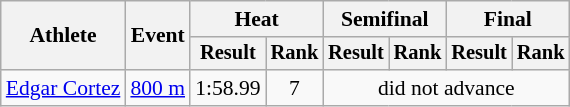<table class="wikitable" style="font-size:90%">
<tr>
<th rowspan="2">Athlete</th>
<th rowspan="2">Event</th>
<th colspan="2">Heat</th>
<th colspan="2">Semifinal</th>
<th colspan="2">Final</th>
</tr>
<tr style="font-size:95%">
<th>Result</th>
<th>Rank</th>
<th>Result</th>
<th>Rank</th>
<th>Result</th>
<th>Rank</th>
</tr>
<tr align=center>
<td align=left><a href='#'>Edgar Cortez</a></td>
<td align=left><a href='#'>800 m</a></td>
<td>1:58.99</td>
<td>7</td>
<td colspan=4>did not advance</td>
</tr>
</table>
